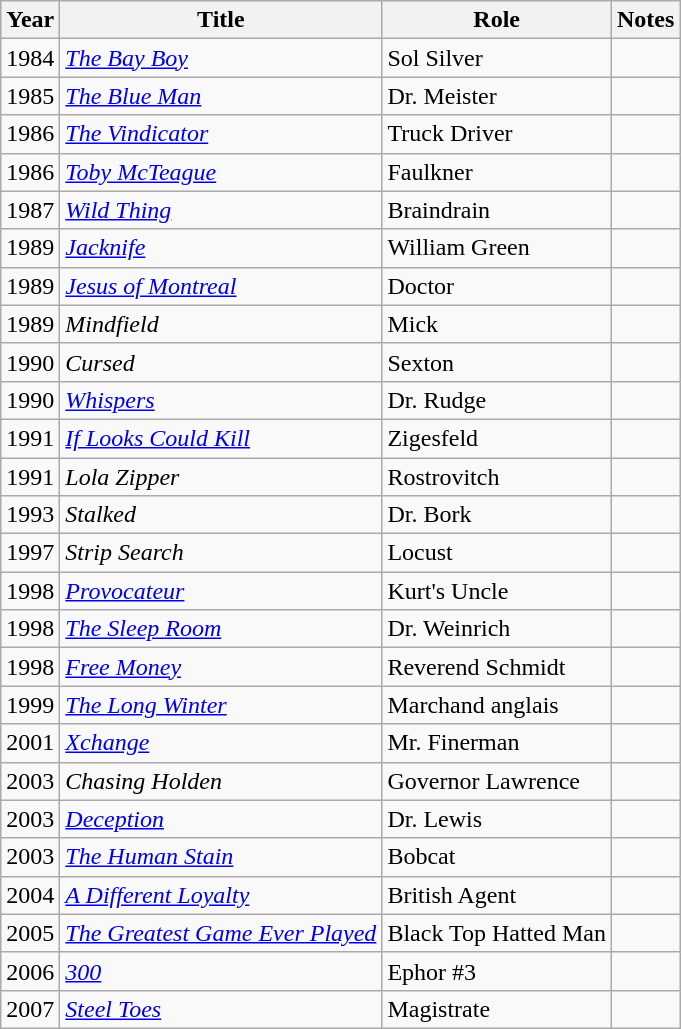<table class="wikitable sortable">
<tr>
<th>Year</th>
<th>Title</th>
<th>Role</th>
<th class="unsortable">Notes</th>
</tr>
<tr>
<td>1984</td>
<td><em><a href='#'>The Bay Boy</a></em></td>
<td>Sol Silver</td>
<td></td>
</tr>
<tr>
<td>1985</td>
<td><em><a href='#'>The Blue Man</a></em></td>
<td>Dr. Meister</td>
<td></td>
</tr>
<tr>
<td>1986</td>
<td><em><a href='#'>The Vindicator</a></em></td>
<td>Truck Driver</td>
<td></td>
</tr>
<tr>
<td>1986</td>
<td><em><a href='#'>Toby McTeague</a></em></td>
<td>Faulkner</td>
<td></td>
</tr>
<tr>
<td>1987</td>
<td><em><a href='#'>Wild Thing</a></em></td>
<td>Braindrain</td>
<td></td>
</tr>
<tr>
<td>1989</td>
<td><em><a href='#'>Jacknife</a></em></td>
<td>William Green</td>
<td></td>
</tr>
<tr>
<td>1989</td>
<td><em><a href='#'>Jesus of Montreal</a></em></td>
<td>Doctor</td>
<td></td>
</tr>
<tr>
<td>1989</td>
<td><em>Mindfield</em></td>
<td>Mick</td>
<td></td>
</tr>
<tr>
<td>1990</td>
<td><em>Cursed</em></td>
<td>Sexton</td>
<td></td>
</tr>
<tr>
<td>1990</td>
<td><em><a href='#'>Whispers</a></em></td>
<td>Dr. Rudge</td>
<td></td>
</tr>
<tr>
<td>1991</td>
<td><em><a href='#'>If Looks Could Kill</a></em></td>
<td>Zigesfeld</td>
<td></td>
</tr>
<tr>
<td>1991</td>
<td><em>Lola Zipper</em></td>
<td>Rostrovitch</td>
<td></td>
</tr>
<tr>
<td>1993</td>
<td><em>Stalked</em></td>
<td>Dr. Bork</td>
<td></td>
</tr>
<tr>
<td>1997</td>
<td><em>Strip Search</em></td>
<td>Locust</td>
<td></td>
</tr>
<tr>
<td>1998</td>
<td><em><a href='#'>Provocateur</a></em></td>
<td>Kurt's Uncle</td>
<td></td>
</tr>
<tr>
<td>1998</td>
<td><em><a href='#'>The Sleep Room</a></em></td>
<td>Dr. Weinrich</td>
<td></td>
</tr>
<tr>
<td>1998</td>
<td><em><a href='#'>Free Money</a></em></td>
<td>Reverend Schmidt</td>
<td></td>
</tr>
<tr>
<td>1999</td>
<td><em><a href='#'>The Long Winter</a></em></td>
<td>Marchand anglais</td>
<td></td>
</tr>
<tr>
<td>2001</td>
<td><em><a href='#'>Xchange</a></em></td>
<td>Mr. Finerman</td>
<td></td>
</tr>
<tr>
<td>2003</td>
<td><em>Chasing Holden</em></td>
<td>Governor Lawrence</td>
<td></td>
</tr>
<tr>
<td>2003</td>
<td><em><a href='#'>Deception</a></em></td>
<td>Dr. Lewis</td>
<td></td>
</tr>
<tr>
<td>2003</td>
<td><em><a href='#'>The Human Stain</a></em></td>
<td>Bobcat</td>
<td></td>
</tr>
<tr>
<td>2004</td>
<td><em><a href='#'>A Different Loyalty</a></em></td>
<td>British Agent</td>
<td></td>
</tr>
<tr>
<td>2005</td>
<td><em><a href='#'>The Greatest Game Ever Played</a></em></td>
<td>Black Top Hatted Man</td>
<td></td>
</tr>
<tr>
<td>2006</td>
<td><em><a href='#'>300</a></em></td>
<td>Ephor #3</td>
<td></td>
</tr>
<tr>
<td>2007</td>
<td><em><a href='#'>Steel Toes</a></em></td>
<td>Magistrate</td>
<td></td>
</tr>
</table>
